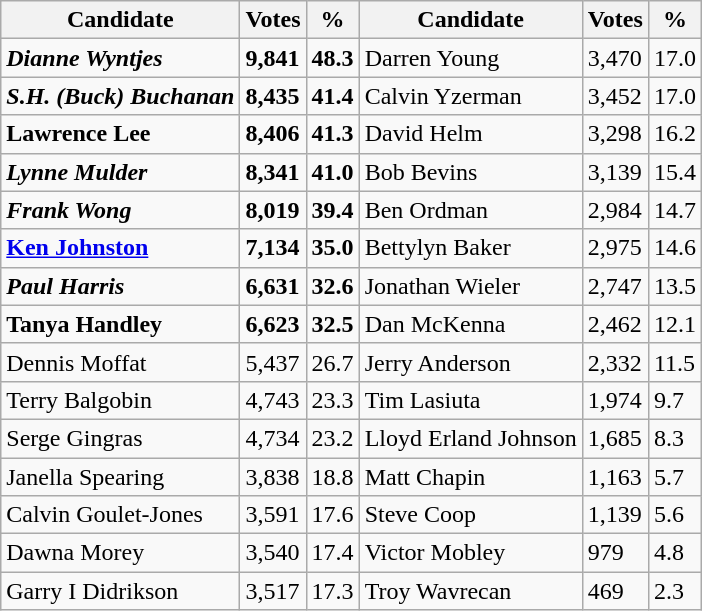<table class="wikitable" align="left">
<tr>
<th>Candidate</th>
<th>Votes</th>
<th>%</th>
<th>Candidate</th>
<th>Votes</th>
<th>%</th>
</tr>
<tr>
<td><strong><em>Dianne Wyntjes</em></strong></td>
<td><strong>9,841</strong></td>
<td><strong>48.3</strong></td>
<td>Darren Young</td>
<td>3,470</td>
<td>17.0</td>
</tr>
<tr>
<td><strong><em>S.H. (Buck) Buchanan</em></strong></td>
<td><strong>8,435</strong></td>
<td><strong>41.4</strong></td>
<td>Calvin Yzerman</td>
<td>3,452</td>
<td>17.0</td>
</tr>
<tr>
<td><strong>Lawrence Lee</strong></td>
<td><strong>8,406</strong></td>
<td><strong>41.3</strong></td>
<td>David Helm</td>
<td>3,298</td>
<td>16.2</td>
</tr>
<tr>
<td><strong><em>Lynne Mulder</em></strong></td>
<td><strong>8,341</strong></td>
<td><strong>41.0</strong></td>
<td>Bob Bevins</td>
<td>3,139</td>
<td>15.4</td>
</tr>
<tr>
<td><strong><em>Frank Wong</em></strong></td>
<td><strong>8,019</strong></td>
<td><strong>39.4</strong></td>
<td>Ben Ordman</td>
<td>2,984</td>
<td>14.7</td>
</tr>
<tr>
<td><strong><a href='#'>Ken Johnston</a></strong></td>
<td><strong>7,134</strong></td>
<td><strong>35.0</strong></td>
<td>Bettylyn Baker</td>
<td>2,975</td>
<td>14.6</td>
</tr>
<tr>
<td><strong><em>Paul Harris</em></strong></td>
<td><strong>6,631</strong></td>
<td><strong>32.6</strong></td>
<td>Jonathan Wieler</td>
<td>2,747</td>
<td>13.5</td>
</tr>
<tr>
<td><strong>Tanya Handley</strong></td>
<td><strong>6,623</strong></td>
<td><strong>32.5</strong></td>
<td>Dan McKenna</td>
<td>2,462</td>
<td>12.1</td>
</tr>
<tr>
<td>Dennis Moffat</td>
<td>5,437</td>
<td>26.7</td>
<td>Jerry Anderson</td>
<td>2,332</td>
<td>11.5</td>
</tr>
<tr>
<td>Terry Balgobin</td>
<td>4,743</td>
<td>23.3</td>
<td>Tim Lasiuta</td>
<td>1,974</td>
<td>9.7</td>
</tr>
<tr>
<td>Serge Gingras</td>
<td>4,734</td>
<td>23.2</td>
<td>Lloyd Erland Johnson</td>
<td>1,685</td>
<td>8.3</td>
</tr>
<tr>
<td>Janella Spearing</td>
<td>3,838</td>
<td>18.8</td>
<td>Matt Chapin</td>
<td>1,163</td>
<td>5.7</td>
</tr>
<tr>
<td>Calvin Goulet-Jones</td>
<td>3,591</td>
<td>17.6</td>
<td>Steve Coop</td>
<td>1,139</td>
<td>5.6</td>
</tr>
<tr>
<td>Dawna Morey</td>
<td>3,540</td>
<td>17.4</td>
<td>Victor Mobley</td>
<td>979</td>
<td>4.8</td>
</tr>
<tr>
<td>Garry I Didrikson</td>
<td>3,517</td>
<td>17.3</td>
<td>Troy Wavrecan</td>
<td>469</td>
<td>2.3</td>
</tr>
</table>
